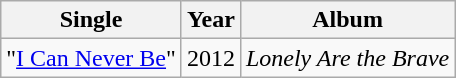<table class="wikitable" style="text-align:center;">
<tr>
<th scope="row">Single</th>
<th scope="row">Year</th>
<th scope="row">Album</th>
</tr>
<tr>
<td>"<a href='#'>I Can Never Be</a>"</td>
<td>2012</td>
<td><em>Lonely Are the Brave</em></td>
</tr>
</table>
